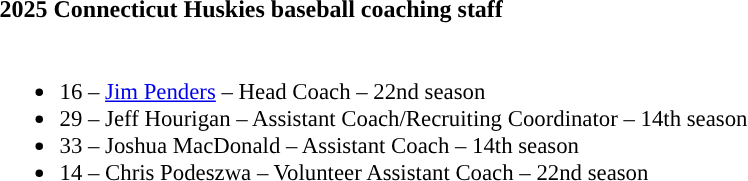<table class="toccolours" style="text-align: left;">
<tr>
<th colspan="9">2025 Connecticut Huskies baseball coaching staff</th>
</tr>
<tr>
<td style="font-size: 95%;" valign="top"><br><ul><li>16 – <a href='#'>Jim Penders</a> – Head Coach – 22nd season</li><li>29 – Jeff Hourigan – Assistant Coach/Recruiting Coordinator – 14th season</li><li>33 – Joshua MacDonald – Assistant Coach – 14th season</li><li>14 – Chris Podeszwa – Volunteer Assistant Coach  – 22nd season</li></ul></td>
</tr>
</table>
